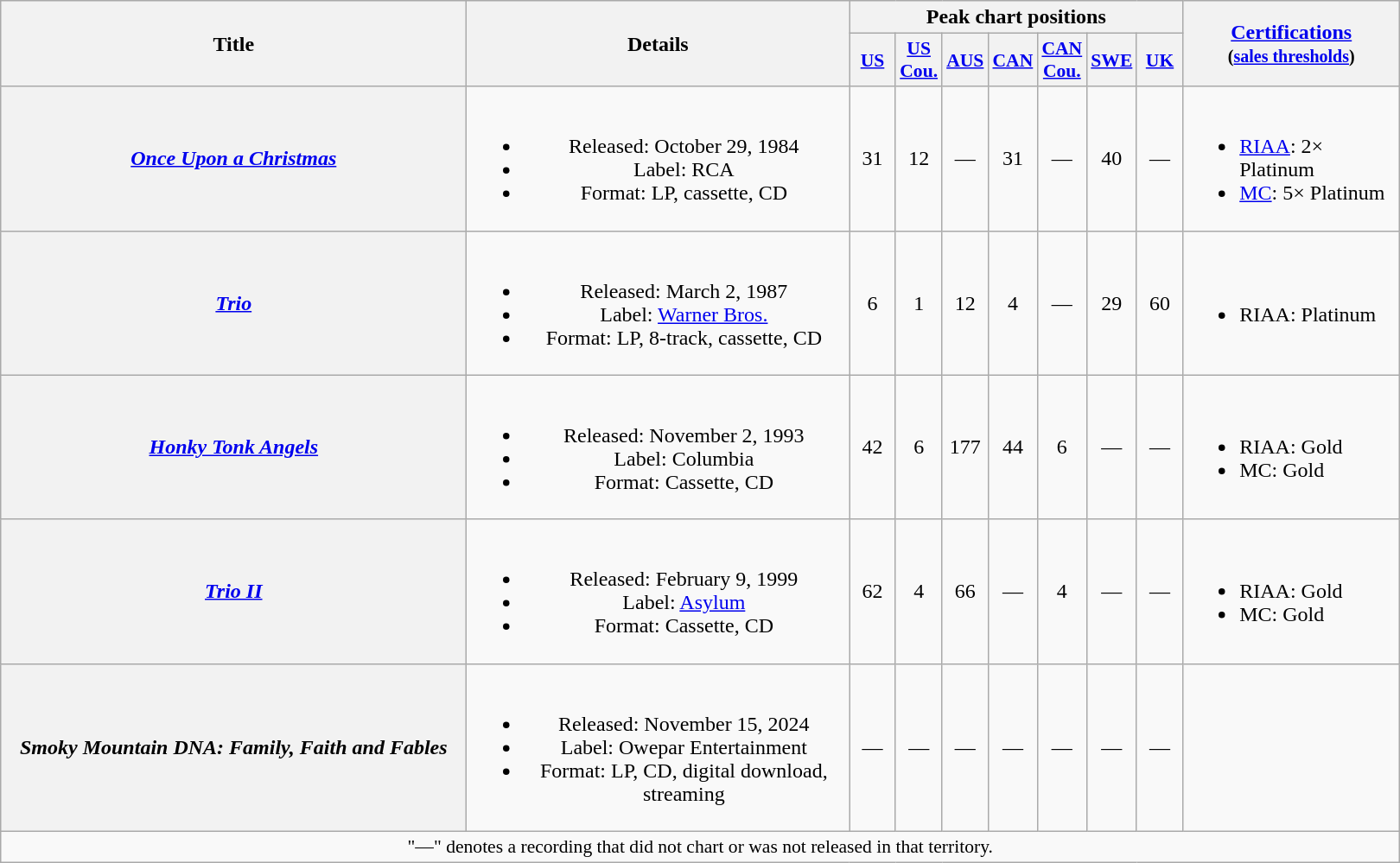<table class="wikitable plainrowheaders" style="text-align:center;">
<tr>
<th rowspan="2" style="width:22em;">Title</th>
<th rowspan="2" style="width:18em;">Details</th>
<th colspan="7">Peak chart positions</th>
<th rowspan="2" style="width:10em;"><a href='#'>Certifications</a><br><small>(<a href='#'>sales thresholds</a>)</small></th>
</tr>
<tr>
<th scope="col" style="width:2em;font-size:90%;"><a href='#'>US</a><br></th>
<th scope="col" style="width:2em;font-size:90%;"><a href='#'>US<br>Cou.</a><br></th>
<th scope="col" style="width:2em;font-size:90%;"><a href='#'>AUS</a><br></th>
<th scope="col" style="width:2em;font-size:90%;"><a href='#'>CAN</a><br></th>
<th scope="col" style="width:2em;font-size:90%;"><a href='#'>CAN<br>Cou.</a><br></th>
<th scope="col" style="width:2em;font-size:90%;"><a href='#'>SWE</a><br></th>
<th scope="col" style="width:2em;font-size:90%;"><a href='#'>UK</a><br></th>
</tr>
<tr>
<th scope="row"><em><a href='#'>Once Upon a Christmas</a></em><br></th>
<td><br><ul><li>Released: October 29, 1984</li><li>Label: RCA</li><li>Format: LP, cassette, CD</li></ul></td>
<td>31</td>
<td>12</td>
<td>—</td>
<td>31</td>
<td>—</td>
<td>40</td>
<td>—</td>
<td align="left"><br><ul><li><a href='#'>RIAA</a>: 2× Platinum</li><li><a href='#'>MC</a>: 5× Platinum</li></ul></td>
</tr>
<tr>
<th scope="row"><em><a href='#'>Trio</a></em><br></th>
<td><br><ul><li>Released: March 2, 1987</li><li>Label: <a href='#'>Warner Bros.</a></li><li>Format: LP, 8-track, cassette, CD</li></ul></td>
<td>6</td>
<td>1</td>
<td>12</td>
<td>4</td>
<td>—</td>
<td>29</td>
<td>60</td>
<td align="left"><br><ul><li>RIAA: Platinum</li></ul></td>
</tr>
<tr>
<th scope="row"><em><a href='#'>Honky Tonk Angels</a></em><br></th>
<td><br><ul><li>Released: November 2, 1993</li><li>Label: Columbia</li><li>Format: Cassette, CD</li></ul></td>
<td>42</td>
<td>6</td>
<td>177</td>
<td>44</td>
<td>6</td>
<td>—</td>
<td>—</td>
<td align="left"><br><ul><li>RIAA: Gold</li><li>MC: Gold</li></ul></td>
</tr>
<tr>
<th scope="row"><em><a href='#'>Trio II</a></em><br></th>
<td><br><ul><li>Released: February 9, 1999</li><li>Label: <a href='#'>Asylum</a></li><li>Format: Cassette, CD</li></ul></td>
<td>62</td>
<td>4</td>
<td>66</td>
<td>—</td>
<td>4</td>
<td>—</td>
<td>—</td>
<td align="left"><br><ul><li>RIAA: Gold</li><li>MC: Gold</li></ul></td>
</tr>
<tr>
<th scope="row"><em>Smoky Mountain DNA: Family, Faith and Fables</em><br></th>
<td><br><ul><li>Released: November 15, 2024</li><li>Label: Owepar Entertainment</li><li>Format: LP, CD, digital download, streaming</li></ul></td>
<td>—</td>
<td>—</td>
<td>—</td>
<td>—</td>
<td>—</td>
<td>—</td>
<td>—</td>
<td></td>
</tr>
<tr>
<td colspan="10" style="font-size:90%">"—" denotes a recording that did not chart or was not released in that territory.</td>
</tr>
</table>
